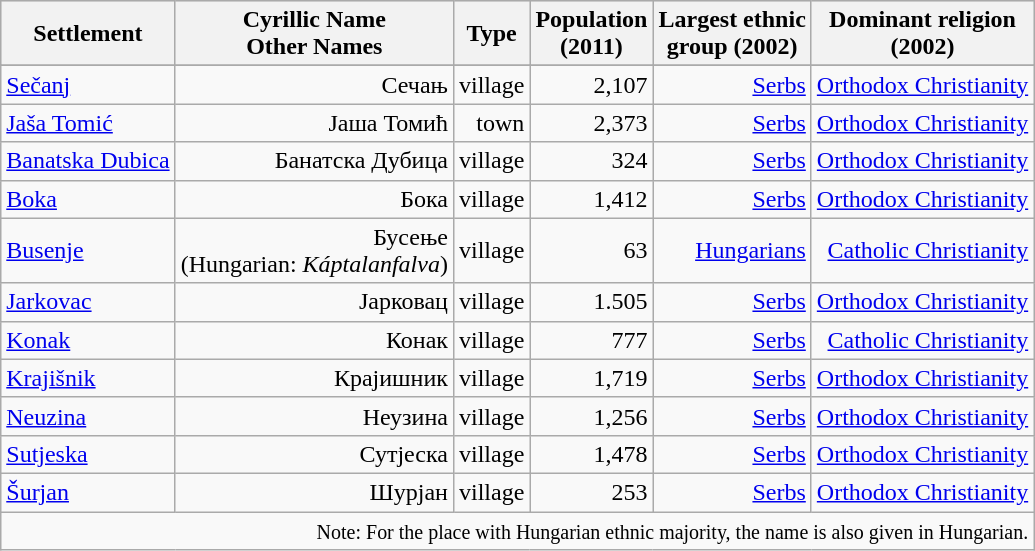<table class="wikitable" style="text-align: right;">
<tr bgcolor="#e0e0e0">
<th rowspan="1">Settlement</th>
<th colspan="1">Cyrillic Name<br>Other Names</th>
<th colspan="1">Type</th>
<th colspan="1">Population<br>(2011)</th>
<th colspan="1">Largest ethnic<br>group (2002)</th>
<th colspan="1">Dominant religion<br>(2002)</th>
</tr>
<tr bgcolor="#e0e0e0">
</tr>
<tr>
<td align="left"><a href='#'>Sečanj</a></td>
<td>Сечањ</td>
<td>village</td>
<td>2,107</td>
<td><a href='#'>Serbs</a></td>
<td><a href='#'>Orthodox Christianity</a></td>
</tr>
<tr>
<td align="left"><a href='#'>Jaša Tomić</a></td>
<td>Јаша Томић</td>
<td>town</td>
<td>2,373</td>
<td><a href='#'>Serbs</a></td>
<td><a href='#'>Orthodox Christianity</a></td>
</tr>
<tr>
<td align="left"><a href='#'>Banatska Dubica</a></td>
<td>Банатска Дубица</td>
<td>village</td>
<td>324</td>
<td><a href='#'>Serbs</a></td>
<td><a href='#'>Orthodox Christianity</a></td>
</tr>
<tr>
<td align="left"><a href='#'>Boka</a></td>
<td>Бока</td>
<td>village</td>
<td>1,412</td>
<td><a href='#'>Serbs</a></td>
<td><a href='#'>Orthodox Christianity</a></td>
</tr>
<tr>
<td align="left"><a href='#'>Busenje</a></td>
<td>Бусење<br>(Hungarian: <em>Káptalanfalva</em>)</td>
<td>village</td>
<td>63</td>
<td><a href='#'>Hungarians</a></td>
<td><a href='#'>Catholic Christianity</a></td>
</tr>
<tr>
<td align="left"><a href='#'>Jarkovac</a></td>
<td>Јарковац</td>
<td>village</td>
<td>1.505</td>
<td><a href='#'>Serbs</a></td>
<td><a href='#'>Orthodox Christianity</a></td>
</tr>
<tr>
<td align="left"><a href='#'>Konak</a></td>
<td>Конак</td>
<td>village</td>
<td>777</td>
<td><a href='#'>Serbs</a></td>
<td><a href='#'>Catholic Christianity</a></td>
</tr>
<tr>
<td align="left"><a href='#'>Krajišnik</a></td>
<td>Крајишник</td>
<td>village</td>
<td>1,719</td>
<td><a href='#'>Serbs</a></td>
<td><a href='#'>Orthodox Christianity</a></td>
</tr>
<tr>
<td align="left"><a href='#'>Neuzina</a></td>
<td>Неузина</td>
<td>village</td>
<td>1,256</td>
<td><a href='#'>Serbs</a></td>
<td><a href='#'>Orthodox Christianity</a></td>
</tr>
<tr>
<td align="left"><a href='#'>Sutjeska</a></td>
<td>Сутјеска</td>
<td>village</td>
<td>1,478</td>
<td><a href='#'>Serbs</a></td>
<td><a href='#'>Orthodox Christianity</a></td>
</tr>
<tr>
<td align="left"><a href='#'>Šurjan</a></td>
<td>Шурјан</td>
<td>village</td>
<td>253</td>
<td><a href='#'>Serbs</a></td>
<td><a href='#'>Orthodox Christianity</a></td>
</tr>
<tr>
<td colspan="19"><small>Note: For the place with Hungarian ethnic majority, the name is also given in Hungarian.</small></td>
</tr>
</table>
